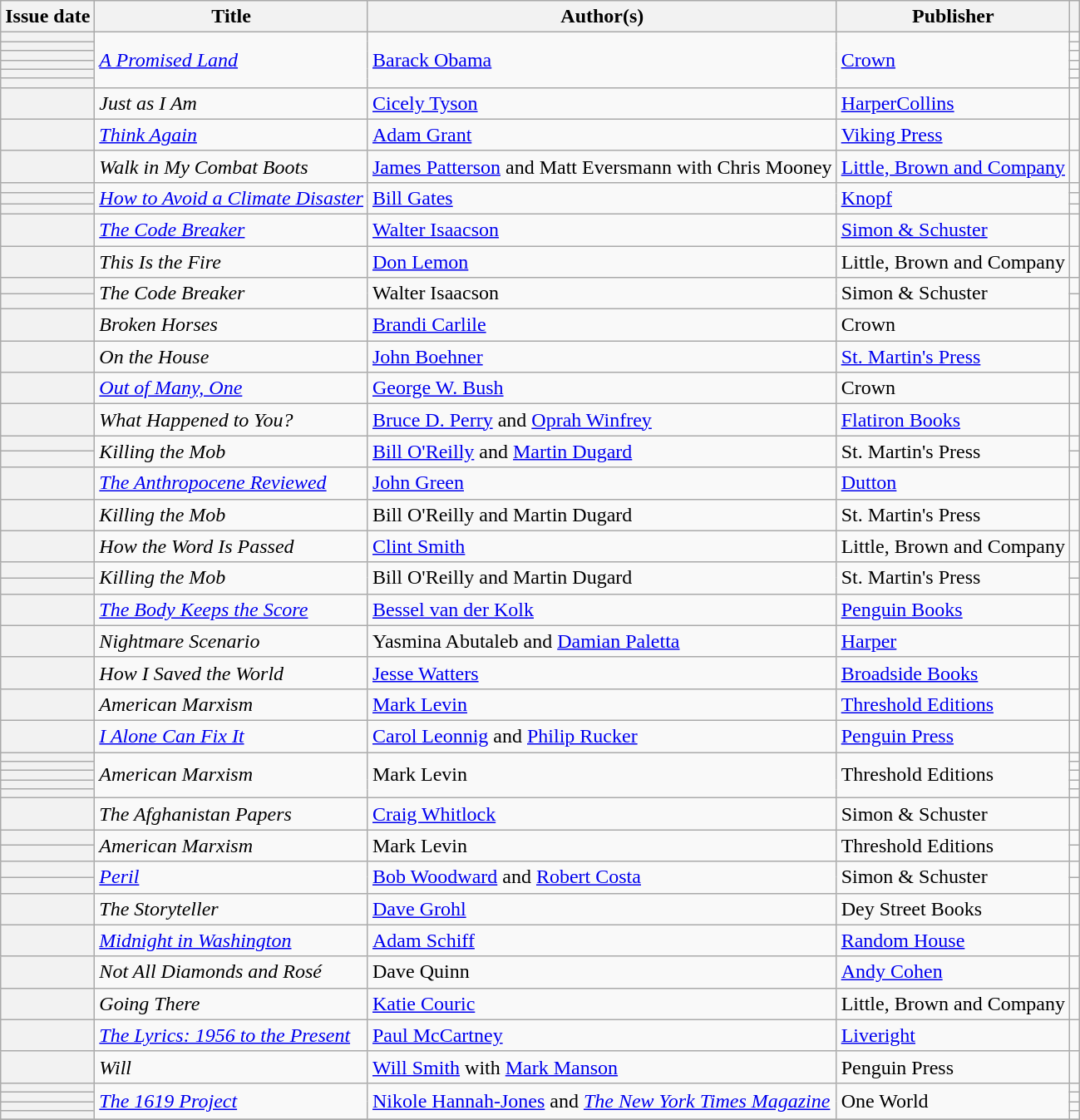<table class="wikitable sortable plainrowheaders">
<tr>
<th scope=col>Issue date</th>
<th scope=col>Title</th>
<th scope=col>Author(s)</th>
<th scope=col>Publisher</th>
<th scope=col class=unsortable></th>
</tr>
<tr>
<th scope=row></th>
<td rowspan="6"><em><a href='#'>A Promised Land</a></em></td>
<td rowspan="6"><a href='#'>Barack Obama</a></td>
<td rowspan="6"><a href='#'>Crown</a></td>
<td style="text-align: center;"></td>
</tr>
<tr>
<th scope=row></th>
<td style="text-align: center;"></td>
</tr>
<tr>
<th scope=row></th>
<td style="text-align: center;"></td>
</tr>
<tr>
<th scope=row></th>
<td style="text-align: center;"></td>
</tr>
<tr>
<th scope=row></th>
<td style="text-align: center;"></td>
</tr>
<tr>
<th scope=row></th>
<td style="text-align: center;"></td>
</tr>
<tr>
<th scope=row></th>
<td><em>Just as I Am</em></td>
<td><a href='#'>Cicely Tyson</a></td>
<td><a href='#'>HarperCollins</a></td>
<td style="text-align: center;"></td>
</tr>
<tr>
<th scope=row></th>
<td><em><a href='#'>Think Again</a></em></td>
<td><a href='#'>Adam Grant</a></td>
<td><a href='#'>Viking Press</a></td>
<td style="text-align: center;"></td>
</tr>
<tr>
<th scope=row></th>
<td><em>Walk in My Combat Boots</em></td>
<td><a href='#'>James Patterson</a> and Matt Eversmann with Chris Mooney</td>
<td><a href='#'>Little, Brown and Company</a></td>
<td style="text-align: center;"></td>
</tr>
<tr>
<th scope=row></th>
<td rowspan="3"><em><a href='#'>How to Avoid a Climate Disaster</a></em></td>
<td rowspan="3"><a href='#'>Bill Gates</a></td>
<td rowspan="3"><a href='#'>Knopf</a></td>
<td style="text-align: center;"></td>
</tr>
<tr>
<th scope=row></th>
<td style="text-align: center;"></td>
</tr>
<tr>
<th scope=row></th>
<td style="text-align: center;"></td>
</tr>
<tr>
<th scope=row></th>
<td><em><a href='#'>The Code Breaker</a></em></td>
<td><a href='#'>Walter Isaacson</a></td>
<td><a href='#'>Simon & Schuster</a></td>
<td style="text-align: center;"></td>
</tr>
<tr>
<th scope=row></th>
<td><em>This Is the Fire</em></td>
<td><a href='#'>Don Lemon</a></td>
<td>Little, Brown and Company</td>
<td style="text-align: center;"></td>
</tr>
<tr>
<th scope=row></th>
<td rowspan="2"><em>The Code Breaker</em></td>
<td rowspan="2">Walter Isaacson</td>
<td rowspan="2">Simon & Schuster</td>
<td style="text-align: center;"></td>
</tr>
<tr>
<th scope=row></th>
<td style="text-align: center;"></td>
</tr>
<tr>
<th scope=row></th>
<td><em>Broken Horses</em></td>
<td><a href='#'>Brandi Carlile</a></td>
<td>Crown</td>
<td style="text-align: center;"></td>
</tr>
<tr>
<th scope=row></th>
<td><em>On the House</em></td>
<td><a href='#'>John Boehner</a></td>
<td><a href='#'>St. Martin's Press</a></td>
<td style="text-align: center;"></td>
</tr>
<tr>
<th scope=row></th>
<td><em><a href='#'>Out of Many, One</a></em></td>
<td><a href='#'>George W. Bush</a></td>
<td>Crown</td>
<td style="text-align: center;"></td>
</tr>
<tr>
<th scope=row></th>
<td><em>What Happened to You?</em></td>
<td><a href='#'>Bruce D. Perry</a> and <a href='#'>Oprah Winfrey</a></td>
<td><a href='#'>Flatiron Books</a></td>
<td style="text-align: center;"></td>
</tr>
<tr>
<th scope=row></th>
<td rowspan="2"><em>Killing the Mob</em></td>
<td rowspan="2"><a href='#'>Bill O'Reilly</a> and <a href='#'>Martin Dugard</a></td>
<td rowspan="2">St. Martin's Press</td>
<td style="text-align: center;"></td>
</tr>
<tr>
<th scope=row></th>
<td style="text-align: center;"></td>
</tr>
<tr>
<th scope=row></th>
<td><em><a href='#'>The Anthropocene Reviewed</a></em></td>
<td><a href='#'>John Green</a></td>
<td><a href='#'>Dutton</a></td>
<td style="text-align: center;"></td>
</tr>
<tr>
<th scope=row></th>
<td><em>Killing the Mob</em></td>
<td>Bill O'Reilly and Martin Dugard</td>
<td>St. Martin's Press</td>
<td style="text-align: center;"></td>
</tr>
<tr>
<th scope=row></th>
<td><em>How the Word Is Passed</em></td>
<td><a href='#'>Clint Smith</a></td>
<td>Little, Brown and Company</td>
<td style="text-align: center;"></td>
</tr>
<tr>
<th scope=row></th>
<td rowspan="2"><em>Killing the Mob</em></td>
<td rowspan="2">Bill O'Reilly and Martin Dugard</td>
<td rowspan="2">St. Martin's Press</td>
<td style="text-align: center;"></td>
</tr>
<tr>
<th scope=row></th>
<td style="text-align: center;"></td>
</tr>
<tr>
<th scope=row></th>
<td><em><a href='#'>The Body Keeps the Score</a></em></td>
<td><a href='#'>Bessel van der Kolk</a></td>
<td><a href='#'>Penguin Books</a></td>
<td style="text-align: center;"></td>
</tr>
<tr>
<th scope=row></th>
<td><em>Nightmare Scenario</em></td>
<td>Yasmina Abutaleb and <a href='#'>Damian Paletta</a></td>
<td><a href='#'>Harper</a></td>
<td style="text-align: center;"></td>
</tr>
<tr>
<th scope=row></th>
<td><em>How I Saved the World</em></td>
<td><a href='#'>Jesse Watters</a></td>
<td><a href='#'>Broadside Books</a></td>
<td style="text-align: center;"></td>
</tr>
<tr>
<th scope=row></th>
<td rowspan="1"><em>American Marxism</em></td>
<td rowspan="1"><a href='#'>Mark Levin</a></td>
<td rowspan="1"><a href='#'>Threshold Editions</a></td>
<td style="text-align: center;"></td>
</tr>
<tr>
<th scope=row></th>
<td><em><a href='#'>I Alone Can Fix It</a></em></td>
<td><a href='#'>Carol Leonnig</a> and <a href='#'>Philip Rucker</a></td>
<td><a href='#'>Penguin Press</a></td>
<td style="text-align: center;"></td>
</tr>
<tr>
<th scope=row></th>
<td rowspan="5"><em>American Marxism</em></td>
<td rowspan="5">Mark Levin</td>
<td rowspan="5">Threshold Editions</td>
<td style="text-align: center;"></td>
</tr>
<tr>
<th scope=row></th>
<td style="text-align: center;"></td>
</tr>
<tr>
<th scope=row></th>
<td style="text-align: center;"></td>
</tr>
<tr>
<th scope=row></th>
<td style="text-align: center;"></td>
</tr>
<tr>
<th scope=row></th>
<td style="text-align: center;"></td>
</tr>
<tr>
<th scope=row></th>
<td><em>The Afghanistan Papers</em></td>
<td><a href='#'>Craig Whitlock</a></td>
<td>Simon & Schuster</td>
<td style="text-align: center;"></td>
</tr>
<tr>
<th scope=row></th>
<td rowspan="2"><em>American Marxism</em></td>
<td rowspan="2">Mark Levin</td>
<td rowspan="2">Threshold Editions</td>
<td style="text-align: center;"></td>
</tr>
<tr>
<th scope=row></th>
<td style="text-align: center;"></td>
</tr>
<tr>
<th scope=row></th>
<td rowspan="2"><em><a href='#'>Peril</a></em></td>
<td rowspan="2"><a href='#'>Bob Woodward</a> and <a href='#'>Robert Costa</a></td>
<td rowspan="2">Simon & Schuster</td>
<td style="text-align: center;"></td>
</tr>
<tr>
<th scope=row></th>
<td style="text-align: center;"></td>
</tr>
<tr>
<th scope=row></th>
<td><em>The Storyteller</em></td>
<td><a href='#'>Dave Grohl</a></td>
<td>Dey Street Books</td>
<td style="text-align: center;"></td>
</tr>
<tr>
<th scope=row></th>
<td><em><a href='#'>Midnight in Washington</a></em></td>
<td><a href='#'>Adam Schiff</a></td>
<td><a href='#'>Random House</a></td>
<td style="text-align: center;"></td>
</tr>
<tr>
<th scope=row></th>
<td><em>Not All Diamonds and Rosé</em></td>
<td>Dave Quinn</td>
<td><a href='#'>Andy Cohen</a></td>
<td style="text-align: center;"></td>
</tr>
<tr>
<th scope=row></th>
<td><em>Going There</em></td>
<td><a href='#'>Katie Couric</a></td>
<td>Little, Brown and Company</td>
<td style="text-align: center;"></td>
</tr>
<tr>
<th scope=row></th>
<td><em><a href='#'>The Lyrics: 1956 to the Present</a></em></td>
<td><a href='#'>Paul McCartney</a></td>
<td><a href='#'>Liveright</a></td>
<td style="text-align: center;"></td>
</tr>
<tr>
<th scope=row></th>
<td><em>Will</em></td>
<td><a href='#'>Will Smith</a> with <a href='#'>Mark Manson</a></td>
<td>Penguin Press</td>
<td style="text-align: center;"></td>
</tr>
<tr>
<th scope=row></th>
<td rowspan="4"><em><a href='#'>The 1619 Project</a></em></td>
<td rowspan="4"><a href='#'>Nikole Hannah-Jones</a> and <em><a href='#'>The New York Times Magazine</a></em></td>
<td rowspan="4">One World</td>
<td style="text-align: center;"></td>
</tr>
<tr>
<th scope=row></th>
<td style="text-align: center;"></td>
</tr>
<tr>
<th scope=row></th>
<td style="text-align: center;"></td>
</tr>
<tr>
<th scope=row></th>
<td style="text-align: center;"></td>
</tr>
<tr>
</tr>
</table>
